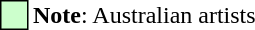<table>
<tr>
<td style="width: 15px; height: 15px; color: black; background: #ccffcc; border: 1px solid #000000;"></td>
<td><strong>Note</strong>: Australian artists</td>
</tr>
</table>
